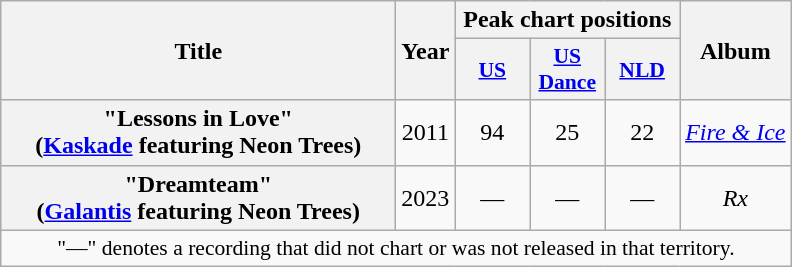<table class="wikitable plainrowheaders" style="text-align:center;" border="1">
<tr>
<th scope="col" rowspan="2" style="width:16em;">Title</th>
<th scope="col" rowspan="2">Year</th>
<th scope="col" colspan="3">Peak chart positions</th>
<th scope="col" rowspan="2">Album</th>
</tr>
<tr>
<th scope="col" style="width:3em;font-size:90%;"><a href='#'>US</a><br></th>
<th scope="col" style="width:3em;font-size:90%;"><a href='#'>US<br>Dance</a><br></th>
<th scope="col" style="width:3em;font-size:90%;"><a href='#'>NLD</a><br></th>
</tr>
<tr>
<th scope="row">"Lessons in Love"<br><span>(<a href='#'>Kaskade</a> featuring Neon Trees)</span></th>
<td>2011</td>
<td>94</td>
<td>25</td>
<td>22</td>
<td><em><a href='#'>Fire & Ice</a></em></td>
</tr>
<tr>
<th scope="row">"Dreamteam"<br><span>(<a href='#'>Galantis</a> featuring Neon Trees)</span></th>
<td>2023</td>
<td>—</td>
<td>—</td>
<td>—</td>
<td><em>Rx</em></td>
</tr>
<tr>
<td colspan="8" style="font-size:90%">"—" denotes a recording that did not chart or was not released in that territory.</td>
</tr>
</table>
